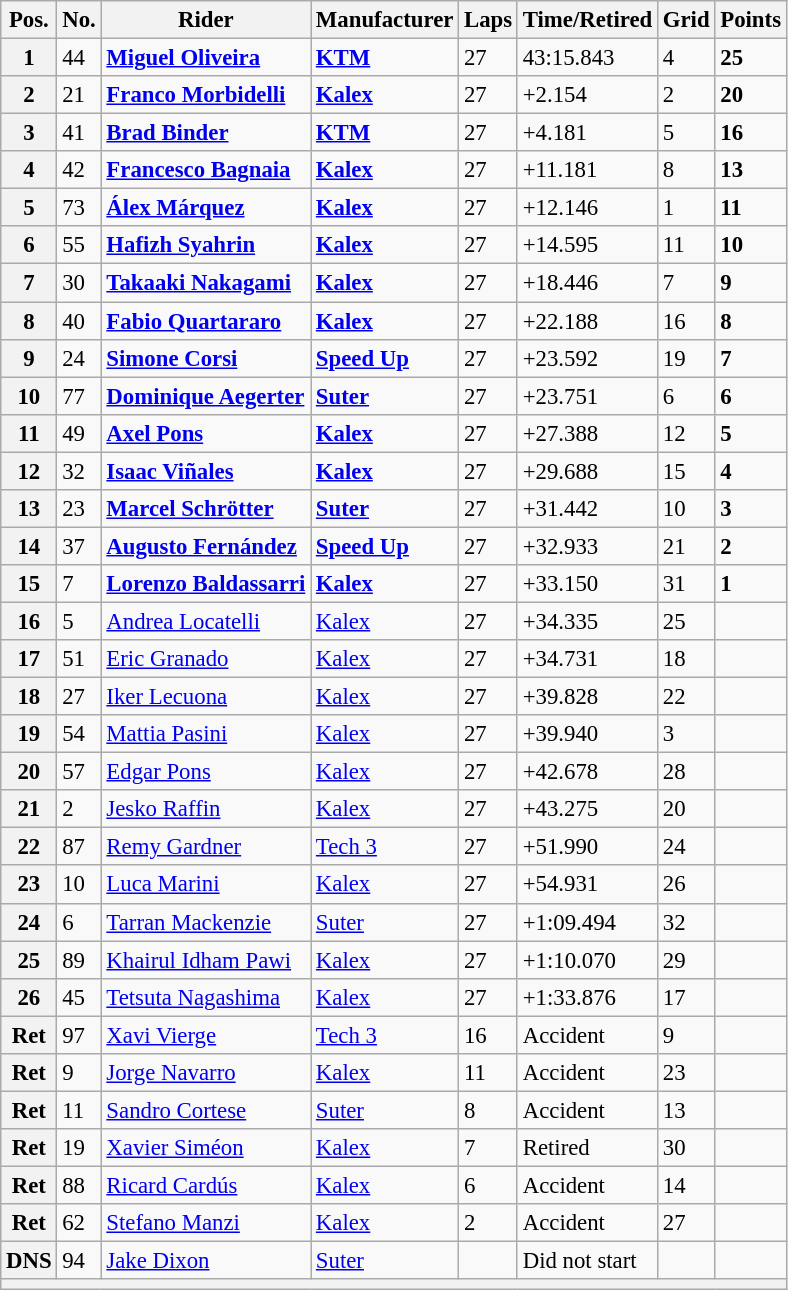<table class="wikitable" style="font-size: 95%;">
<tr>
<th>Pos.</th>
<th>No.</th>
<th>Rider</th>
<th>Manufacturer</th>
<th>Laps</th>
<th>Time/Retired</th>
<th>Grid</th>
<th>Points</th>
</tr>
<tr>
<th>1</th>
<td>44</td>
<td> <strong><a href='#'>Miguel Oliveira</a></strong></td>
<td><strong><a href='#'>KTM</a></strong></td>
<td>27</td>
<td>43:15.843</td>
<td>4</td>
<td><strong>25</strong></td>
</tr>
<tr>
<th>2</th>
<td>21</td>
<td> <strong><a href='#'>Franco Morbidelli</a></strong></td>
<td><strong><a href='#'>Kalex</a></strong></td>
<td>27</td>
<td>+2.154</td>
<td>2</td>
<td><strong>20</strong></td>
</tr>
<tr>
<th>3</th>
<td>41</td>
<td> <strong><a href='#'>Brad Binder</a></strong></td>
<td><strong><a href='#'>KTM</a></strong></td>
<td>27</td>
<td>+4.181</td>
<td>5</td>
<td><strong>16</strong></td>
</tr>
<tr>
<th>4</th>
<td>42</td>
<td> <strong><a href='#'>Francesco Bagnaia</a></strong></td>
<td><strong><a href='#'>Kalex</a></strong></td>
<td>27</td>
<td>+11.181</td>
<td>8</td>
<td><strong>13</strong></td>
</tr>
<tr>
<th>5</th>
<td>73</td>
<td> <strong><a href='#'>Álex Márquez</a></strong></td>
<td><strong><a href='#'>Kalex</a></strong></td>
<td>27</td>
<td>+12.146</td>
<td>1</td>
<td><strong>11</strong></td>
</tr>
<tr>
<th>6</th>
<td>55</td>
<td> <strong><a href='#'>Hafizh Syahrin</a></strong></td>
<td><strong><a href='#'>Kalex</a></strong></td>
<td>27</td>
<td>+14.595</td>
<td>11</td>
<td><strong>10</strong></td>
</tr>
<tr>
<th>7</th>
<td>30</td>
<td> <strong><a href='#'>Takaaki Nakagami</a></strong></td>
<td><strong><a href='#'>Kalex</a></strong></td>
<td>27</td>
<td>+18.446</td>
<td>7</td>
<td><strong>9</strong></td>
</tr>
<tr>
<th>8</th>
<td>40</td>
<td> <strong><a href='#'>Fabio Quartararo</a></strong></td>
<td><strong><a href='#'>Kalex</a></strong></td>
<td>27</td>
<td>+22.188</td>
<td>16</td>
<td><strong>8</strong></td>
</tr>
<tr>
<th>9</th>
<td>24</td>
<td> <strong><a href='#'>Simone Corsi</a></strong></td>
<td><strong><a href='#'>Speed Up</a></strong></td>
<td>27</td>
<td>+23.592</td>
<td>19</td>
<td><strong>7</strong></td>
</tr>
<tr>
<th>10</th>
<td>77</td>
<td> <strong><a href='#'>Dominique Aegerter</a></strong></td>
<td><strong><a href='#'>Suter</a></strong></td>
<td>27</td>
<td>+23.751</td>
<td>6</td>
<td><strong>6</strong></td>
</tr>
<tr>
<th>11</th>
<td>49</td>
<td> <strong><a href='#'>Axel Pons</a></strong></td>
<td><strong><a href='#'>Kalex</a></strong></td>
<td>27</td>
<td>+27.388</td>
<td>12</td>
<td><strong>5</strong></td>
</tr>
<tr>
<th>12</th>
<td>32</td>
<td> <strong><a href='#'>Isaac Viñales</a></strong></td>
<td><strong><a href='#'>Kalex</a></strong></td>
<td>27</td>
<td>+29.688</td>
<td>15</td>
<td><strong>4</strong></td>
</tr>
<tr>
<th>13</th>
<td>23</td>
<td> <strong><a href='#'>Marcel Schrötter</a></strong></td>
<td><strong><a href='#'>Suter</a></strong></td>
<td>27</td>
<td>+31.442</td>
<td>10</td>
<td><strong>3</strong></td>
</tr>
<tr>
<th>14</th>
<td>37</td>
<td> <strong><a href='#'>Augusto Fernández</a></strong></td>
<td><strong><a href='#'>Speed Up</a></strong></td>
<td>27</td>
<td>+32.933</td>
<td>21</td>
<td><strong>2</strong></td>
</tr>
<tr>
<th>15</th>
<td>7</td>
<td> <strong><a href='#'>Lorenzo Baldassarri</a></strong></td>
<td><strong><a href='#'>Kalex</a></strong></td>
<td>27</td>
<td>+33.150</td>
<td>31</td>
<td><strong>1</strong></td>
</tr>
<tr>
<th>16</th>
<td>5</td>
<td> <a href='#'>Andrea Locatelli</a></td>
<td><a href='#'>Kalex</a></td>
<td>27</td>
<td>+34.335</td>
<td>25</td>
<td></td>
</tr>
<tr>
<th>17</th>
<td>51</td>
<td> <a href='#'>Eric Granado</a></td>
<td><a href='#'>Kalex</a></td>
<td>27</td>
<td>+34.731</td>
<td>18</td>
<td></td>
</tr>
<tr>
<th>18</th>
<td>27</td>
<td> <a href='#'>Iker Lecuona</a></td>
<td><a href='#'>Kalex</a></td>
<td>27</td>
<td>+39.828</td>
<td>22</td>
<td></td>
</tr>
<tr>
<th>19</th>
<td>54</td>
<td> <a href='#'>Mattia Pasini</a></td>
<td><a href='#'>Kalex</a></td>
<td>27</td>
<td>+39.940</td>
<td>3</td>
<td></td>
</tr>
<tr>
<th>20</th>
<td>57</td>
<td> <a href='#'>Edgar Pons</a></td>
<td><a href='#'>Kalex</a></td>
<td>27</td>
<td>+42.678</td>
<td>28</td>
<td></td>
</tr>
<tr>
<th>21</th>
<td>2</td>
<td> <a href='#'>Jesko Raffin</a></td>
<td><a href='#'>Kalex</a></td>
<td>27</td>
<td>+43.275</td>
<td>20</td>
<td></td>
</tr>
<tr>
<th>22</th>
<td>87</td>
<td> <a href='#'>Remy Gardner</a></td>
<td><a href='#'>Tech 3</a></td>
<td>27</td>
<td>+51.990</td>
<td>24</td>
<td></td>
</tr>
<tr>
<th>23</th>
<td>10</td>
<td> <a href='#'>Luca Marini</a></td>
<td><a href='#'>Kalex</a></td>
<td>27</td>
<td>+54.931</td>
<td>26</td>
<td></td>
</tr>
<tr>
<th>24</th>
<td>6</td>
<td> <a href='#'>Tarran Mackenzie</a></td>
<td><a href='#'>Suter</a></td>
<td>27</td>
<td>+1:09.494</td>
<td>32</td>
<td></td>
</tr>
<tr>
<th>25</th>
<td>89</td>
<td> <a href='#'>Khairul Idham Pawi</a></td>
<td><a href='#'>Kalex</a></td>
<td>27</td>
<td>+1:10.070</td>
<td>29</td>
<td></td>
</tr>
<tr>
<th>26</th>
<td>45</td>
<td> <a href='#'>Tetsuta Nagashima</a></td>
<td><a href='#'>Kalex</a></td>
<td>27</td>
<td>+1:33.876</td>
<td>17</td>
<td></td>
</tr>
<tr>
<th>Ret</th>
<td>97</td>
<td> <a href='#'>Xavi Vierge</a></td>
<td><a href='#'>Tech 3</a></td>
<td>16</td>
<td>Accident</td>
<td>9</td>
<td></td>
</tr>
<tr>
<th>Ret</th>
<td>9</td>
<td> <a href='#'>Jorge Navarro</a></td>
<td><a href='#'>Kalex</a></td>
<td>11</td>
<td>Accident</td>
<td>23</td>
<td></td>
</tr>
<tr>
<th>Ret</th>
<td>11</td>
<td> <a href='#'>Sandro Cortese</a></td>
<td><a href='#'>Suter</a></td>
<td>8</td>
<td>Accident</td>
<td>13</td>
<td></td>
</tr>
<tr>
<th>Ret</th>
<td>19</td>
<td> <a href='#'>Xavier Siméon</a></td>
<td><a href='#'>Kalex</a></td>
<td>7</td>
<td>Retired</td>
<td>30</td>
<td></td>
</tr>
<tr>
<th>Ret</th>
<td>88</td>
<td> <a href='#'>Ricard Cardús</a></td>
<td><a href='#'>Kalex</a></td>
<td>6</td>
<td>Accident</td>
<td>14</td>
<td></td>
</tr>
<tr>
<th>Ret</th>
<td>62</td>
<td> <a href='#'>Stefano Manzi</a></td>
<td><a href='#'>Kalex</a></td>
<td>2</td>
<td>Accident</td>
<td>27</td>
<td></td>
</tr>
<tr>
<th>DNS</th>
<td>94</td>
<td> <a href='#'>Jake Dixon</a></td>
<td><a href='#'>Suter</a></td>
<td></td>
<td>Did not start</td>
<td></td>
<td></td>
</tr>
<tr>
<th colspan=8></th>
</tr>
</table>
